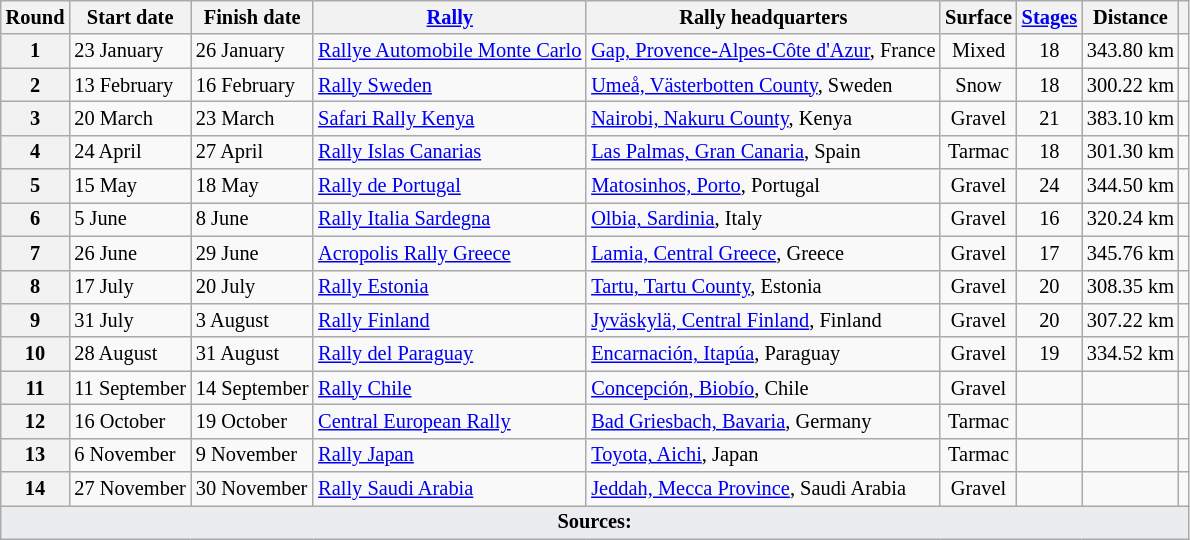<table class="wikitable" style="font-size: 85%;">
<tr>
<th>Round</th>
<th>Start date</th>
<th>Finish date</th>
<th><a href='#'>Rally</a></th>
<th>Rally headquarters</th>
<th>Surface</th>
<th><a href='#'>Stages</a></th>
<th>Distance</th>
<th></th>
</tr>
<tr>
<th>1</th>
<td>23 January</td>
<td>26 January</td>
<td nowrap> <a href='#'>Rallye Automobile Monte Carlo</a></td>
<td nowrap><a href='#'>Gap, Provence-Alpes-Côte d'Azur</a>, France</td>
<td align=center>Mixed</td>
<td align=center>18</td>
<td align=center>343.80 km</td>
<td align=center></td>
</tr>
<tr>
<th>2</th>
<td>13 February</td>
<td>16 February</td>
<td> <a href='#'>Rally Sweden</a></td>
<td><a href='#'>Umeå, Västerbotten County</a>, Sweden</td>
<td align=center>Snow</td>
<td align=center>18</td>
<td align=center>300.22 km</td>
<td align=center></td>
</tr>
<tr>
<th>3</th>
<td>20 March</td>
<td>23 March</td>
<td> <a href='#'>Safari Rally Kenya</a></td>
<td><a href='#'>Nairobi, Nakuru County</a>, Kenya</td>
<td align=center>Gravel</td>
<td align=center>21</td>
<td align=center>383.10 km</td>
<td align=center></td>
</tr>
<tr>
<th>4</th>
<td>24 April</td>
<td>27 April</td>
<td> <a href='#'>Rally Islas Canarias</a></td>
<td><a href='#'>Las Palmas, Gran Canaria</a>, Spain</td>
<td align=center>Tarmac</td>
<td align=center>18</td>
<td align=center>301.30 km</td>
<td align=center></td>
</tr>
<tr>
<th>5</th>
<td>15 May</td>
<td>18 May</td>
<td> <a href='#'>Rally de Portugal</a></td>
<td><a href='#'>Matosinhos, Porto</a>, Portugal</td>
<td align=center>Gravel</td>
<td align=center>24</td>
<td align=center>344.50 km</td>
<td align=center></td>
</tr>
<tr>
<th>6</th>
<td>5 June</td>
<td>8 June</td>
<td> <a href='#'>Rally Italia Sardegna</a></td>
<td><a href='#'>Olbia, Sardinia</a>, Italy</td>
<td align=center>Gravel</td>
<td align=center>16</td>
<td align=center>320.24 km</td>
<td align=center></td>
</tr>
<tr>
<th>7</th>
<td>26 June</td>
<td>29 June</td>
<td> <a href='#'>Acropolis Rally Greece</a></td>
<td><a href='#'>Lamia, Central Greece</a>, Greece</td>
<td align=center>Gravel</td>
<td align=center>17</td>
<td align=center>345.76 km</td>
<td align=center></td>
</tr>
<tr>
<th>8</th>
<td>17 July</td>
<td>20 July</td>
<td> <a href='#'>Rally Estonia</a></td>
<td><a href='#'>Tartu, Tartu County</a>, Estonia</td>
<td align=center>Gravel</td>
<td align=center>20</td>
<td align=center>308.35 km</td>
<td align=center></td>
</tr>
<tr>
<th>9</th>
<td>31 July</td>
<td>3 August</td>
<td> <a href='#'>Rally Finland</a></td>
<td><a href='#'>Jyväskylä, Central Finland</a>, Finland</td>
<td align=center>Gravel</td>
<td align=center>20</td>
<td align=center>307.22 km</td>
<td align=center></td>
</tr>
<tr>
<th>10</th>
<td>28 August</td>
<td>31 August</td>
<td> <a href='#'>Rally del Paraguay</a></td>
<td><a href='#'>Encarnación, Itapúa</a>, Paraguay</td>
<td align=center>Gravel</td>
<td align=center>19</td>
<td align=center>334.52 km</td>
<td align=center></td>
</tr>
<tr>
<th>11</th>
<td nowrap>11 September</td>
<td nowrap>14 September</td>
<td> <a href='#'>Rally Chile</a></td>
<td><a href='#'>Concepción, Biobío</a>, Chile</td>
<td align=center>Gravel</td>
<td align=center></td>
<td align=center></td>
<td align=center></td>
</tr>
<tr>
<th>12</th>
<td>16 October</td>
<td>19 October</td>
<td> <a href='#'>Central European Rally</a></td>
<td><a href='#'>Bad Griesbach, Bavaria</a>, Germany</td>
<td align=center>Tarmac</td>
<td align=center></td>
<td align=center></td>
<td align=center></td>
</tr>
<tr>
<th>13</th>
<td>6 November</td>
<td>9 November</td>
<td> <a href='#'>Rally Japan</a></td>
<td><a href='#'>Toyota, Aichi</a>, Japan</td>
<td align=center>Tarmac</td>
<td align=center></td>
<td align=center></td>
<td align=center></td>
</tr>
<tr>
<th>14</th>
<td>27 November</td>
<td>30 November</td>
<td> <a href='#'>Rally Saudi Arabia</a></td>
<td><a href='#'>Jeddah, Mecca Province</a>, Saudi Arabia</td>
<td align=center>Gravel</td>
<td align=center></td>
<td align=center></td>
<td align=center></td>
</tr>
<tr>
<td colspan="9" style="background-color:#EAECF0;text-align:center"><strong>Sources:</strong></td>
</tr>
</table>
